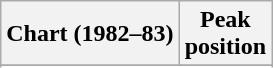<table class="wikitable sortable plainrowheaders">
<tr>
<th>Chart (1982–83)</th>
<th>Peak<br>position</th>
</tr>
<tr>
</tr>
<tr>
</tr>
</table>
